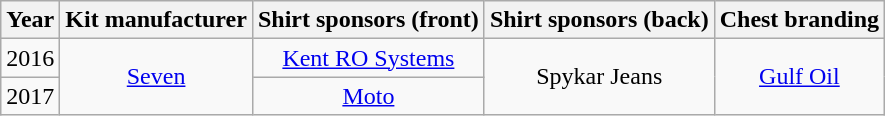<table class="wikitable" style="text-align: center">
<tr>
<th>Year</th>
<th>Kit manufacturer</th>
<th>Shirt sponsors (front)</th>
<th>Shirt sponsors (back)</th>
<th>Chest branding</th>
</tr>
<tr>
<td>2016</td>
<td rowspan="2"><a href='#'>Seven</a></td>
<td><a href='#'>Kent RO Systems</a></td>
<td rowspan="2">Spykar Jeans</td>
<td rowspan="2"><a href='#'>Gulf Oil</a></td>
</tr>
<tr>
<td>2017</td>
<td><a href='#'>Moto</a></td>
</tr>
</table>
